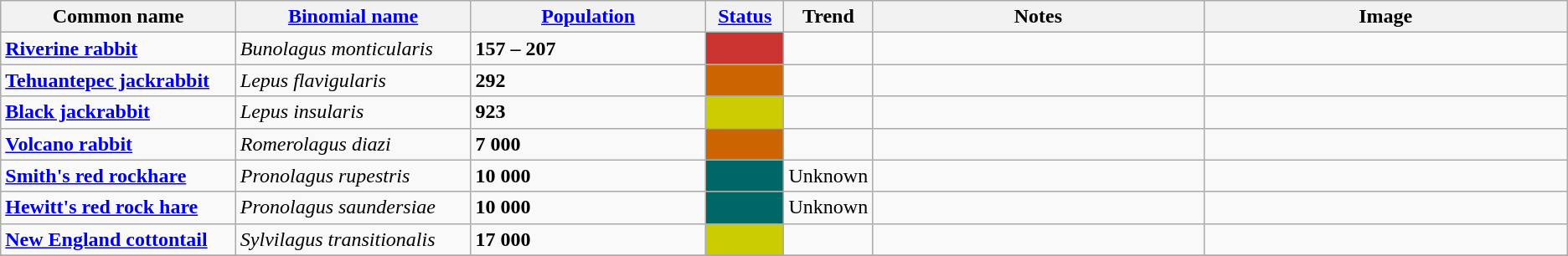<table class="wikitable sortable">
<tr>
<th width="15%">Common name</th>
<th width="15%"><a href='#'>Binomial name</a></th>
<th data-sort-type="number" width="15%"><a href='#'>Population</a></th>
<th width="5%"><a href='#'>Status</a></th>
<th width="5%">Trend</th>
<th class="unsortable">Notes</th>
<th class="unsortable">Image</th>
</tr>
<tr>
<td><strong><a href='#'>Riverine rabbit</a></strong></td>
<td><em>Bunolagus monticularis</em></td>
<td><strong>157 – 207</strong></td>
<td align=center style="background:#cb3331"></td>
<td align=center></td>
<td></td>
<td></td>
</tr>
<tr>
<td><strong><a href='#'>Tehuantepec jackrabbit</a></strong></td>
<td><em>Lepus flavigularis</em></td>
<td><strong>292</strong></td>
<td align=center style="background:#cc6402"></td>
<td align=center></td>
<td></td>
<td></td>
</tr>
<tr>
<td><strong><a href='#'>Black jackrabbit</a></strong></td>
<td><em>Lepus insularis</em></td>
<td><strong>923</strong></td>
<td align=center style="background:#cbcc02"></td>
<td align=center></td>
<td></td>
<td></td>
</tr>
<tr>
<td><strong><a href='#'>Volcano rabbit</a></strong></td>
<td><em>Romerolagus diazi</em></td>
<td><strong>7 000</strong></td>
<td align=center style="background:#cc6402"></td>
<td align=center></td>
<td></td>
<td></td>
</tr>
<tr>
<td><strong><a href='#'>Smith's red rockhare</a></strong></td>
<td><em>Pronolagus rupestris</em></td>
<td><strong>10 000</strong></td>
<td align=center style="background:#006666"></td>
<td align=center>Unknown </td>
<td></td>
<td></td>
</tr>
<tr>
<td><strong><a href='#'>Hewitt's red rock hare</a></strong></td>
<td><em>Pronolagus saundersiae</em></td>
<td><strong>10 000</strong></td>
<td align=center style="background:#006666"></td>
<td align=center>Unknown </td>
<td></td>
<td></td>
</tr>
<tr>
<td><strong><a href='#'>New England cottontail</a></strong></td>
<td><em>Sylvilagus transitionalis</em></td>
<td><strong>17 000</strong></td>
<td align=center style="background:#cbcc02"></td>
<td align=center></td>
<td></td>
<td></td>
</tr>
<tr>
</tr>
</table>
